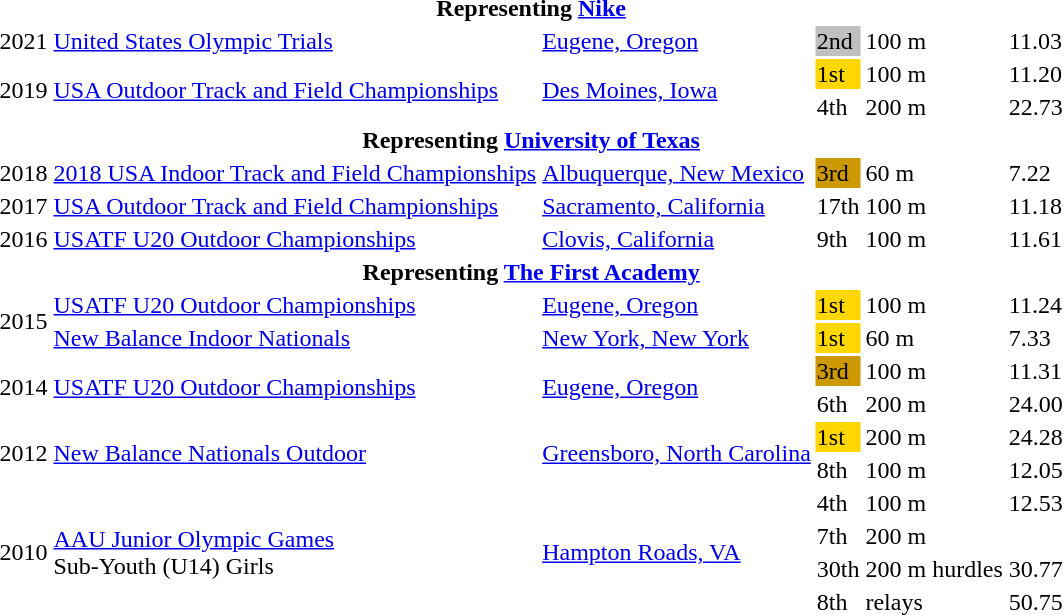<table>
<tr>
<th colspan="6">Representing <a href='#'>Nike</a></th>
</tr>
<tr>
<td>2021</td>
<td><a href='#'>United States Olympic Trials</a></td>
<td><a href='#'>Eugene, Oregon</a></td>
<td bgcolor=silver>2nd</td>
<td>100 m</td>
<td>11.03</td>
</tr>
<tr>
<td rowspan=2>2019</td>
<td rowspan=2><a href='#'>USA Outdoor Track and Field Championships</a></td>
<td rowspan=2><a href='#'>Des Moines, Iowa</a></td>
<td bgcolor=gold>1st</td>
<td>100 m</td>
<td>11.20</td>
</tr>
<tr>
<td>4th</td>
<td>200 m</td>
<td>22.73</td>
</tr>
<tr>
<th colspan="6">Representing <a href='#'>University of Texas</a></th>
</tr>
<tr>
<td>2018</td>
<td><a href='#'>2018 USA Indoor Track and Field Championships</a></td>
<td><a href='#'>Albuquerque, New Mexico</a></td>
<td bgcolor=cc9900>3rd</td>
<td>60 m</td>
<td>7.22</td>
</tr>
<tr>
<td>2017</td>
<td><a href='#'>USA Outdoor Track and Field Championships</a></td>
<td><a href='#'>Sacramento, California</a></td>
<td>17th</td>
<td>100 m</td>
<td>11.18</td>
</tr>
<tr>
<td>2016</td>
<td><a href='#'>USATF U20 Outdoor Championships</a></td>
<td><a href='#'>Clovis, California</a></td>
<td>9th</td>
<td>100 m</td>
<td>11.61</td>
</tr>
<tr>
<th colspan="6">Representing <a href='#'>The First Academy</a></th>
</tr>
<tr>
<td rowspan=2>2015</td>
<td><a href='#'>USATF U20 Outdoor Championships</a></td>
<td><a href='#'>Eugene, Oregon</a></td>
<td bgcolor=gold>1st</td>
<td>100 m</td>
<td>11.24</td>
</tr>
<tr>
<td><a href='#'>New Balance Indoor Nationals</a></td>
<td><a href='#'>New York, New York</a></td>
<td bgcolor=gold>1st</td>
<td>60 m</td>
<td>7.33</td>
</tr>
<tr>
<td rowspan=2>2014</td>
<td rowspan=2><a href='#'>USATF U20 Outdoor Championships</a></td>
<td rowspan=2><a href='#'>Eugene, Oregon</a></td>
<td bgcolor=cc9900>3rd</td>
<td>100 m</td>
<td>11.31</td>
</tr>
<tr>
<td>6th</td>
<td>200 m</td>
<td>24.00</td>
</tr>
<tr>
<td rowspan=2>2012</td>
<td rowspan=2><a href='#'>New Balance Nationals Outdoor</a></td>
<td rowspan=2><a href='#'>Greensboro, North Carolina</a></td>
<td bgcolor=gold>1st</td>
<td>200 m</td>
<td>24.28</td>
</tr>
<tr>
<td>8th</td>
<td>100 m</td>
<td>12.05</td>
</tr>
<tr>
<td rowspan=4>2010</td>
<td rowspan=4><a href='#'>AAU Junior Olympic Games</a><br>Sub-Youth (U14) Girls</td>
<td rowspan=4><a href='#'>Hampton Roads, VA</a></td>
<td>4th</td>
<td>100 m</td>
<td>12.53</td>
</tr>
<tr>
<td>7th</td>
<td>200 m</td>
<td></td>
</tr>
<tr>
<td>30th</td>
<td>200 m hurdles</td>
<td>30.77</td>
</tr>
<tr>
<td>8th</td>
<td> relays</td>
<td>50.75</td>
</tr>
</table>
